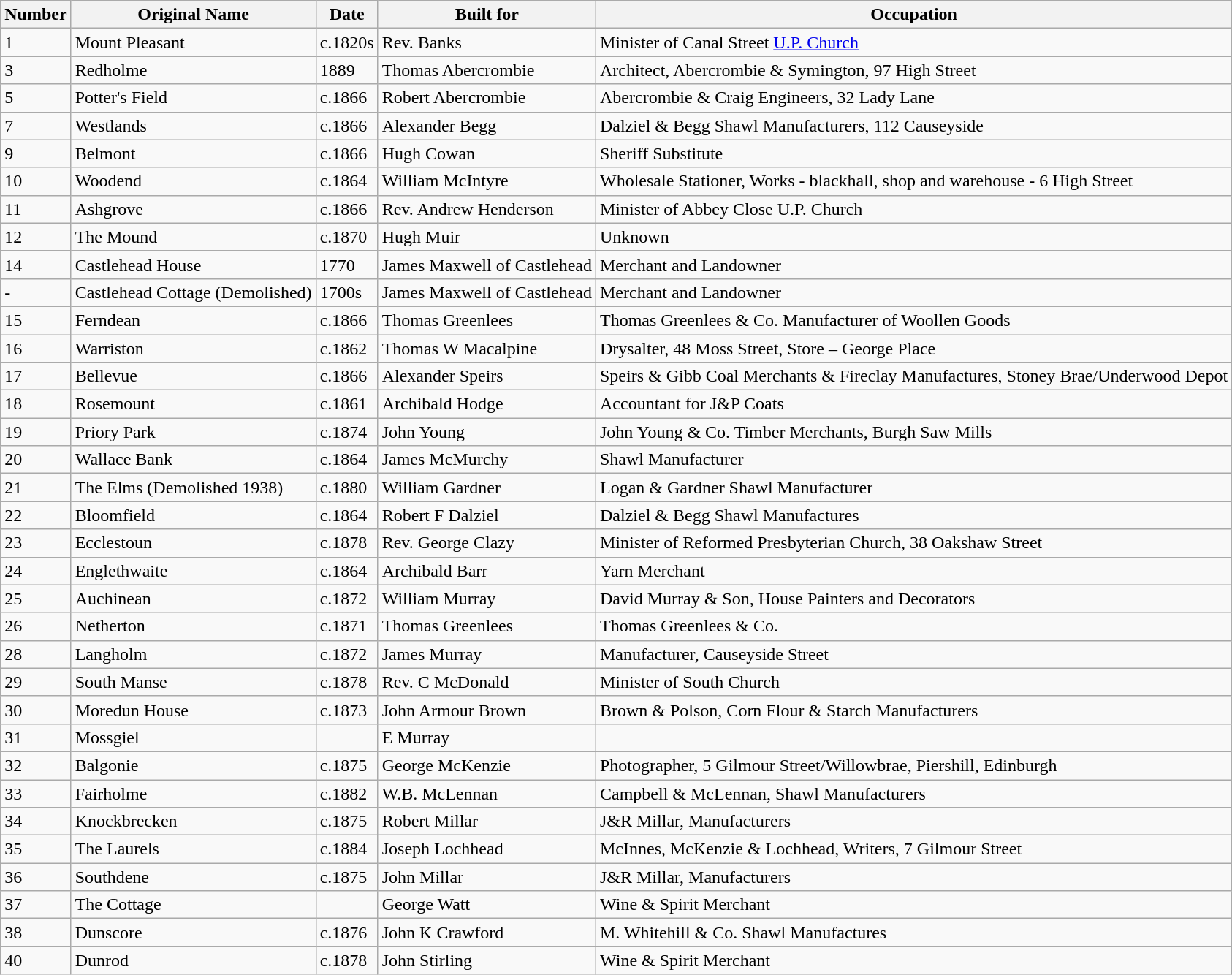<table class="wikitable">
<tr>
<th>Number</th>
<th>Original Name</th>
<th>Date</th>
<th>Built for</th>
<th>Occupation</th>
</tr>
<tr>
<td>1</td>
<td>Mount Pleasant</td>
<td>c.1820s</td>
<td>Rev. Banks</td>
<td>Minister of Canal Street <a href='#'>U.P. Church</a></td>
</tr>
<tr>
<td>3</td>
<td>Redholme</td>
<td>1889</td>
<td>Thomas Abercrombie</td>
<td>Architect, Abercrombie & Symington, 97 High Street</td>
</tr>
<tr>
<td>5</td>
<td>Potter's Field</td>
<td>c.1866</td>
<td>Robert Abercrombie</td>
<td>Abercrombie & Craig Engineers, 32 Lady Lane</td>
</tr>
<tr>
<td>7</td>
<td>Westlands</td>
<td>c.1866</td>
<td>Alexander Begg</td>
<td>Dalziel & Begg Shawl Manufacturers, 112 Causeyside</td>
</tr>
<tr>
<td>9</td>
<td>Belmont</td>
<td>c.1866</td>
<td>Hugh Cowan</td>
<td>Sheriff Substitute</td>
</tr>
<tr>
<td>10</td>
<td>Woodend</td>
<td>c.1864</td>
<td>William McIntyre</td>
<td>Wholesale Stationer, Works - blackhall, shop and warehouse - 6 High Street</td>
</tr>
<tr>
<td>11</td>
<td>Ashgrove</td>
<td>c.1866</td>
<td>Rev. Andrew Henderson</td>
<td>Minister of Abbey Close U.P. Church</td>
</tr>
<tr>
<td>12</td>
<td>The Mound</td>
<td>c.1870</td>
<td>Hugh Muir</td>
<td>Unknown</td>
</tr>
<tr>
<td>14</td>
<td>Castlehead House</td>
<td>1770</td>
<td>James Maxwell of Castlehead</td>
<td>Merchant and Landowner</td>
</tr>
<tr>
<td>-</td>
<td>Castlehead Cottage (Demolished)</td>
<td>1700s</td>
<td>James Maxwell of Castlehead</td>
<td>Merchant and Landowner</td>
</tr>
<tr>
<td>15</td>
<td>Ferndean</td>
<td>c.1866</td>
<td>Thomas Greenlees</td>
<td>Thomas Greenlees & Co. Manufacturer of Woollen Goods</td>
</tr>
<tr>
<td>16</td>
<td>Warriston</td>
<td>c.1862</td>
<td>Thomas W Macalpine</td>
<td>Drysalter, 48 Moss Street, Store – George Place</td>
</tr>
<tr>
<td>17</td>
<td>Bellevue</td>
<td>c.1866</td>
<td>Alexander Speirs</td>
<td>Speirs & Gibb Coal Merchants & Fireclay Manufactures, Stoney Brae/Underwood Depot</td>
</tr>
<tr>
<td>18</td>
<td>Rosemount</td>
<td>c.1861</td>
<td>Archibald Hodge</td>
<td>Accountant for J&P Coats</td>
</tr>
<tr>
<td>19</td>
<td>Priory Park</td>
<td>c.1874</td>
<td>John Young</td>
<td>John Young & Co. Timber Merchants, Burgh Saw Mills</td>
</tr>
<tr>
<td>20</td>
<td>Wallace Bank</td>
<td>c.1864</td>
<td>James McMurchy</td>
<td>Shawl Manufacturer</td>
</tr>
<tr>
<td>21</td>
<td>The Elms (Demolished 1938)</td>
<td>c.1880</td>
<td>William Gardner</td>
<td>Logan & Gardner Shawl Manufacturer</td>
</tr>
<tr>
<td>22</td>
<td>Bloomfield</td>
<td>c.1864</td>
<td>Robert F Dalziel</td>
<td>Dalziel & Begg Shawl Manufactures</td>
</tr>
<tr>
<td>23</td>
<td>Ecclestoun</td>
<td>c.1878</td>
<td>Rev. George Clazy</td>
<td>Minister of Reformed Presbyterian Church, 38 Oakshaw Street</td>
</tr>
<tr>
<td>24</td>
<td>Englethwaite</td>
<td>c.1864</td>
<td>Archibald Barr</td>
<td>Yarn Merchant</td>
</tr>
<tr>
<td>25</td>
<td>Auchinean</td>
<td>c.1872</td>
<td>William Murray</td>
<td>David Murray & Son, House Painters and Decorators</td>
</tr>
<tr>
<td>26</td>
<td>Netherton</td>
<td>c.1871</td>
<td>Thomas Greenlees</td>
<td>Thomas Greenlees & Co.</td>
</tr>
<tr>
<td>28</td>
<td>Langholm</td>
<td>c.1872</td>
<td>James Murray</td>
<td>Manufacturer, Causeyside Street</td>
</tr>
<tr>
<td>29</td>
<td>South Manse</td>
<td>c.1878</td>
<td>Rev. C McDonald</td>
<td>Minister of South Church</td>
</tr>
<tr>
<td>30</td>
<td>Moredun House</td>
<td>c.1873</td>
<td>John Armour Brown</td>
<td>Brown & Polson, Corn Flour & Starch Manufacturers</td>
</tr>
<tr>
<td>31</td>
<td>Mossgiel</td>
<td></td>
<td>E Murray</td>
<td></td>
</tr>
<tr>
<td>32</td>
<td>Balgonie</td>
<td>c.1875</td>
<td>George McKenzie</td>
<td>Photographer, 5 Gilmour Street/Willowbrae, Piershill, Edinburgh</td>
</tr>
<tr>
<td>33</td>
<td>Fairholme</td>
<td>c.1882</td>
<td>W.B. McLennan</td>
<td>Campbell & McLennan, Shawl Manufacturers</td>
</tr>
<tr>
<td>34</td>
<td>Knockbrecken</td>
<td>c.1875</td>
<td>Robert Millar</td>
<td>J&R Millar, Manufacturers</td>
</tr>
<tr>
<td>35</td>
<td>The Laurels</td>
<td>c.1884</td>
<td>Joseph Lochhead</td>
<td>McInnes, McKenzie & Lochhead, Writers, 7 Gilmour Street</td>
</tr>
<tr>
<td>36</td>
<td>Southdene</td>
<td>c.1875</td>
<td>John Millar</td>
<td>J&R Millar, Manufacturers</td>
</tr>
<tr>
<td>37</td>
<td>The Cottage</td>
<td></td>
<td>George Watt</td>
<td>Wine & Spirit Merchant</td>
</tr>
<tr>
<td>38</td>
<td>Dunscore</td>
<td>c.1876</td>
<td>John K Crawford</td>
<td>M. Whitehill & Co. Shawl Manufactures</td>
</tr>
<tr>
<td>40</td>
<td>Dunrod</td>
<td>c.1878</td>
<td>John Stirling</td>
<td>Wine & Spirit Merchant</td>
</tr>
</table>
